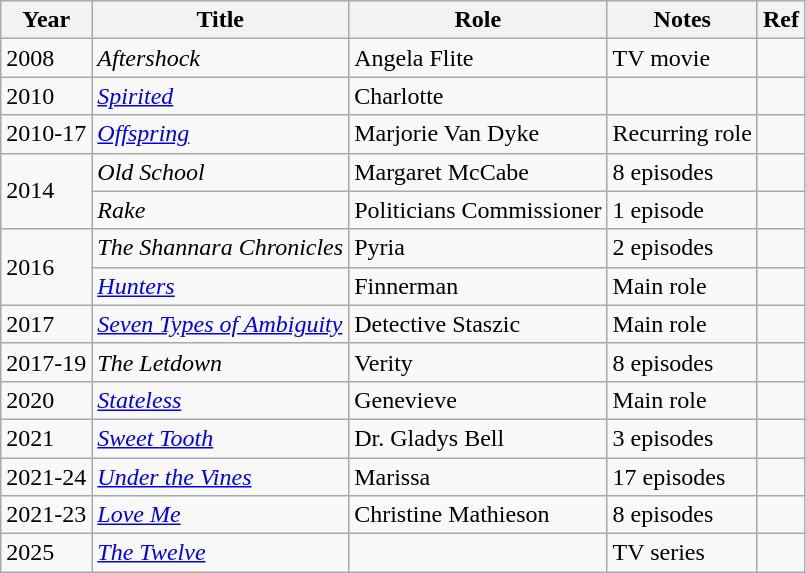<table class="wikitable sortable">
<tr>
<th>Year</th>
<th>Title</th>
<th>Role</th>
<th class="unsortable">Notes</th>
<th>Ref</th>
</tr>
<tr>
<td>2008</td>
<td><em>Aftershock</em></td>
<td>Angela Flite</td>
<td>TV movie</td>
<td></td>
</tr>
<tr>
<td>2010</td>
<td><em><a href='#'>Spirited</a></em></td>
<td>Charlotte</td>
<td></td>
<td></td>
</tr>
<tr>
<td>2010-17</td>
<td><em><a href='#'>Offspring</a></em></td>
<td>Marjorie Van Dyke</td>
<td>Recurring role</td>
<td></td>
</tr>
<tr>
<td rowspan="2">2014</td>
<td><em>Old School</em></td>
<td>Margaret McCabe</td>
<td>8 episodes</td>
<td></td>
</tr>
<tr>
<td><em>Rake</em></td>
<td>Politicians Commissioner</td>
<td>1 episode</td>
<td></td>
</tr>
<tr>
<td rowspan="2">2016</td>
<td><em>The Shannara Chronicles</em></td>
<td>Pyria</td>
<td>2 episodes</td>
<td></td>
</tr>
<tr>
<td><em><a href='#'>Hunters</a></em></td>
<td>Finnerman</td>
<td>Main role</td>
<td></td>
</tr>
<tr>
<td>2017</td>
<td><em><a href='#'>Seven Types of Ambiguity</a></em></td>
<td>Detective Staszic</td>
<td>Main role</td>
<td></td>
</tr>
<tr>
<td>2017-19</td>
<td><em>The Letdown</em></td>
<td>Verity</td>
<td>8 episodes</td>
<td></td>
</tr>
<tr>
<td>2020</td>
<td><em><a href='#'>Stateless</a></em></td>
<td>Genevieve</td>
<td>Main role</td>
<td></td>
</tr>
<tr>
<td>2021</td>
<td><em><a href='#'>Sweet Tooth</a></em></td>
<td>Dr. Gladys Bell</td>
<td>3 episodes</td>
<td></td>
</tr>
<tr>
<td>2021-24</td>
<td><em><a href='#'>Under the Vines</a></em></td>
<td>Marissa</td>
<td>17 episodes</td>
<td></td>
</tr>
<tr>
<td>2021-23</td>
<td><em><a href='#'>Love Me</a></em></td>
<td>Christine Mathieson</td>
<td>8 episodes</td>
<td></td>
</tr>
<tr>
<td>2025</td>
<td><a href='#'><em>The Twelve</em></a></td>
<td></td>
<td>TV series</td>
<td></td>
</tr>
</table>
